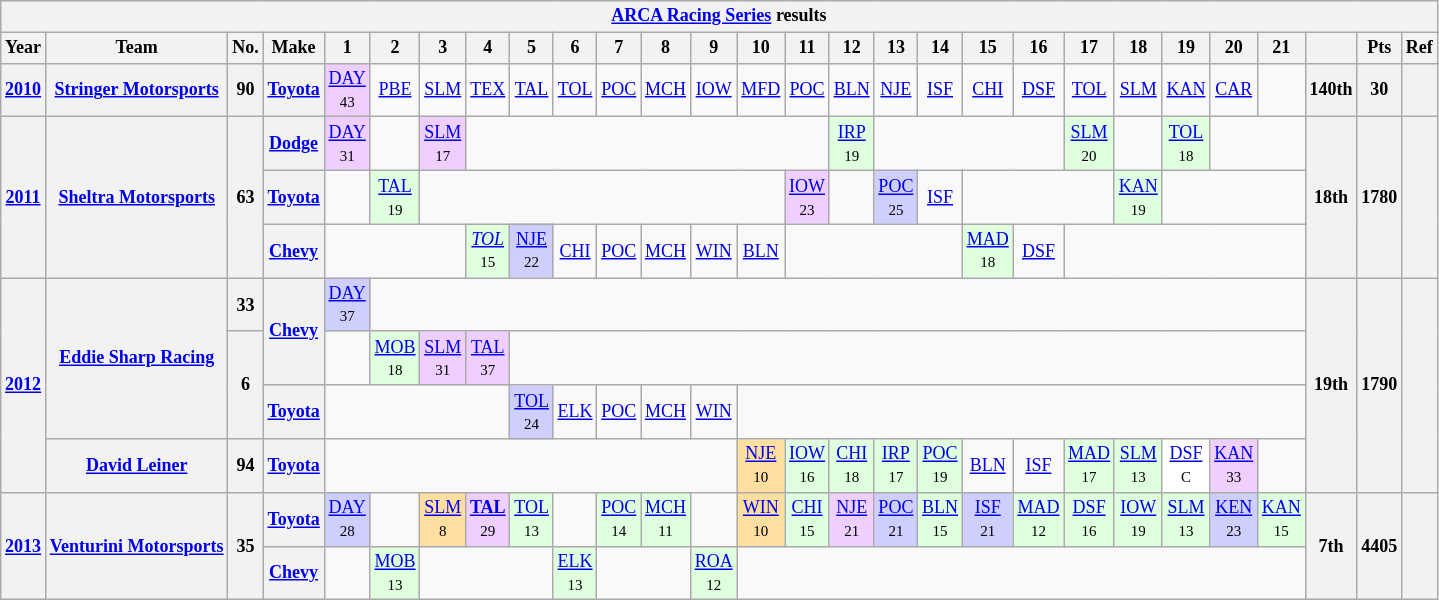<table class="wikitable" style="text-align:center; font-size:75%">
<tr>
<th colspan=45><a href='#'>ARCA Racing Series</a> results</th>
</tr>
<tr>
<th>Year</th>
<th>Team</th>
<th>No.</th>
<th>Make</th>
<th>1</th>
<th>2</th>
<th>3</th>
<th>4</th>
<th>5</th>
<th>6</th>
<th>7</th>
<th>8</th>
<th>9</th>
<th>10</th>
<th>11</th>
<th>12</th>
<th>13</th>
<th>14</th>
<th>15</th>
<th>16</th>
<th>17</th>
<th>18</th>
<th>19</th>
<th>20</th>
<th>21</th>
<th></th>
<th>Pts</th>
<th>Ref</th>
</tr>
<tr>
<th><a href='#'>2010</a></th>
<th><a href='#'>Stringer Motorsports</a></th>
<th>90</th>
<th><a href='#'>Toyota</a></th>
<td style="background:#EFCFFF;"><a href='#'>DAY</a><br><small>43</small></td>
<td><a href='#'>PBE</a></td>
<td><a href='#'>SLM</a></td>
<td><a href='#'>TEX</a></td>
<td><a href='#'>TAL</a></td>
<td><a href='#'>TOL</a></td>
<td><a href='#'>POC</a></td>
<td><a href='#'>MCH</a></td>
<td><a href='#'>IOW</a></td>
<td><a href='#'>MFD</a></td>
<td><a href='#'>POC</a></td>
<td><a href='#'>BLN</a></td>
<td><a href='#'>NJE</a></td>
<td><a href='#'>ISF</a></td>
<td><a href='#'>CHI</a></td>
<td><a href='#'>DSF</a></td>
<td><a href='#'>TOL</a></td>
<td><a href='#'>SLM</a></td>
<td><a href='#'>KAN</a></td>
<td><a href='#'>CAR</a></td>
<td></td>
<th>140th</th>
<th>30</th>
<th></th>
</tr>
<tr>
<th rowspan=3><a href='#'>2011</a></th>
<th rowspan=3><a href='#'>Sheltra Motorsports</a></th>
<th rowspan=3>63</th>
<th><a href='#'>Dodge</a></th>
<td style="background:#EFCFFF;"><a href='#'>DAY</a><br><small>31</small></td>
<td></td>
<td style="background:#EFCFFF;"><a href='#'>SLM</a><br><small>17</small></td>
<td colspan=8></td>
<td style="background:#DFFFDF;"><a href='#'>IRP</a><br><small>19</small></td>
<td colspan=4></td>
<td style="background:#DFFFDF;"><a href='#'>SLM</a><br><small>20</small></td>
<td></td>
<td style="background:#DFFFDF;"><a href='#'>TOL</a><br><small>18</small></td>
<td colspan=2></td>
<th rowspan=3>18th</th>
<th rowspan=3>1780</th>
<th rowspan=3></th>
</tr>
<tr>
<th><a href='#'>Toyota</a></th>
<td></td>
<td style="background:#DFFFDF;"><a href='#'>TAL</a><br><small>19</small></td>
<td colspan=8></td>
<td style="background:#EFCFFF;"><a href='#'>IOW</a><br><small>23</small></td>
<td></td>
<td style="background:#CFCFFF;"><a href='#'>POC</a><br><small>25</small></td>
<td><a href='#'>ISF</a></td>
<td colspan=3></td>
<td style="background:#DFFFDF;"><a href='#'>KAN</a><br><small>19</small></td>
<td colspan=3></td>
</tr>
<tr>
<th><a href='#'>Chevy</a></th>
<td colspan=3></td>
<td style="background:#DFFFDF;"><em><a href='#'>TOL</a></em><br><small>15</small></td>
<td style="background:#CFCFFF;"><a href='#'>NJE</a><br><small>22</small></td>
<td><a href='#'>CHI</a></td>
<td><a href='#'>POC</a></td>
<td><a href='#'>MCH</a></td>
<td><a href='#'>WIN</a></td>
<td><a href='#'>BLN</a></td>
<td colspan=4></td>
<td style="background:#DFFFDF;"><a href='#'>MAD</a><br><small>18</small></td>
<td><a href='#'>DSF</a></td>
<td colspan=5></td>
</tr>
<tr>
<th rowspan=4><a href='#'>2012</a></th>
<th rowspan=3><a href='#'>Eddie Sharp Racing</a></th>
<th>33</th>
<th rowspan=2><a href='#'>Chevy</a></th>
<td style="background:#CFCFFF;"><a href='#'>DAY</a><br><small>37</small></td>
<td colspan=20></td>
<th rowspan=4>19th</th>
<th rowspan=4>1790</th>
<th rowspan=4></th>
</tr>
<tr>
<th rowspan=2>6</th>
<td></td>
<td style="background:#DFFFDF;"><a href='#'>MOB</a><br><small>18</small></td>
<td style="background:#EFCFFF;"><a href='#'>SLM</a><br><small>31</small></td>
<td style="background:#EFCFFF;"><a href='#'>TAL</a><br><small>37</small></td>
<td colspan=17></td>
</tr>
<tr>
<th><a href='#'>Toyota</a></th>
<td colspan=4></td>
<td style="background:#CFCFFF;"><a href='#'>TOL</a><br><small>24</small></td>
<td><a href='#'>ELK</a></td>
<td><a href='#'>POC</a></td>
<td><a href='#'>MCH</a></td>
<td><a href='#'>WIN</a></td>
<td colspan=12></td>
</tr>
<tr>
<th><a href='#'>David Leiner</a></th>
<th>94</th>
<th><a href='#'>Toyota</a></th>
<td colspan=9></td>
<td style="background:#FFDF9F;"><a href='#'>NJE</a><br><small>10</small></td>
<td style="background:#DFFFDF;"><a href='#'>IOW</a><br><small>16</small></td>
<td style="background:#DFFFDF;"><a href='#'>CHI</a><br><small>18</small></td>
<td style="background:#DFFFDF;"><a href='#'>IRP</a><br><small>17</small></td>
<td style="background:#DFFFDF;"><a href='#'>POC</a><br><small>19</small></td>
<td><a href='#'>BLN</a></td>
<td><a href='#'>ISF</a></td>
<td style="background:#DFFFDF;"><a href='#'>MAD</a><br><small>17</small></td>
<td style="background:#DFFFDF;"><a href='#'>SLM</a><br><small>13</small></td>
<td style="background:#FFFFFF;"><a href='#'>DSF</a><br><small>C</small></td>
<td style="background:#EFCFFF;"><a href='#'>KAN</a><br><small>33</small></td>
<td></td>
</tr>
<tr>
<th rowspan=2><a href='#'>2013</a></th>
<th rowspan=2><a href='#'>Venturini Motorsports</a></th>
<th rowspan=2>35</th>
<th><a href='#'>Toyota</a></th>
<td style="background:#CFCFFF;"><a href='#'>DAY</a><br><small>28</small></td>
<td></td>
<td style="background:#FFDF9F;"><a href='#'>SLM</a><br><small>8</small></td>
<td style="background:#EFCFFF;"><strong><a href='#'>TAL</a></strong><br><small>29</small></td>
<td style="background:#DFFFDF;"><a href='#'>TOL</a><br><small>13</small></td>
<td></td>
<td style="background:#DFFFDF;"><a href='#'>POC</a><br><small>14</small></td>
<td style="background:#DFFFDF;"><a href='#'>MCH</a><br><small>11</small></td>
<td></td>
<td style="background:#FFDF9F;"><a href='#'>WIN</a><br><small>10</small></td>
<td style="background:#DFFFDF;"><a href='#'>CHI</a><br><small>15</small></td>
<td style="background:#EFCFFF;"><a href='#'>NJE</a><br><small>21</small></td>
<td style="background:#CFCFFF;"><a href='#'>POC</a><br><small>21</small></td>
<td style="background:#DFFFDF;"><a href='#'>BLN</a><br><small>15</small></td>
<td style="background:#CFCFFF;"><a href='#'>ISF</a><br><small>21</small></td>
<td style="background:#DFFFDF;"><a href='#'>MAD</a><br><small>12</small></td>
<td style="background:#DFFFDF;"><a href='#'>DSF</a><br><small>16</small></td>
<td style="background:#DFFFDF;"><a href='#'>IOW</a><br><small>19</small></td>
<td style="background:#DFFFDF;"><a href='#'>SLM</a><br><small>13</small></td>
<td style="background:#CFCFFF;"><a href='#'>KEN</a><br><small>23</small></td>
<td style="background:#DFFFDF;"><a href='#'>KAN</a><br><small>15</small></td>
<th rowspan=2>7th</th>
<th rowspan=2>4405</th>
<th rowspan=2></th>
</tr>
<tr>
<th><a href='#'>Chevy</a></th>
<td></td>
<td style="background:#DFFFDF;"><a href='#'>MOB</a><br><small>13</small></td>
<td colspan=3></td>
<td style="background:#DFFFDF;"><a href='#'>ELK</a><br><small>13</small></td>
<td colspan=2></td>
<td style="background:#DFFFDF;"><a href='#'>ROA</a><br><small>12</small></td>
<td colspan=12></td>
</tr>
</table>
